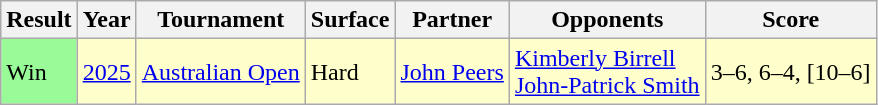<table class="sortable wikitable">
<tr>
<th>Result</th>
<th>Year</th>
<th>Tournament</th>
<th>Surface</th>
<th>Partner</th>
<th>Opponents</th>
<th class="unsortable">Score</th>
</tr>
<tr style="background:#FFFFCC;">
<td bgcolor=98FB98>Win</td>
<td><a href='#'>2025</a></td>
<td><a href='#'>Australian Open</a></td>
<td>Hard</td>
<td> <a href='#'>John Peers</a></td>
<td> <a href='#'>Kimberly Birrell</a><br> <a href='#'>John-Patrick Smith</a></td>
<td>3–6, 6–4, [10–6]</td>
</tr>
</table>
